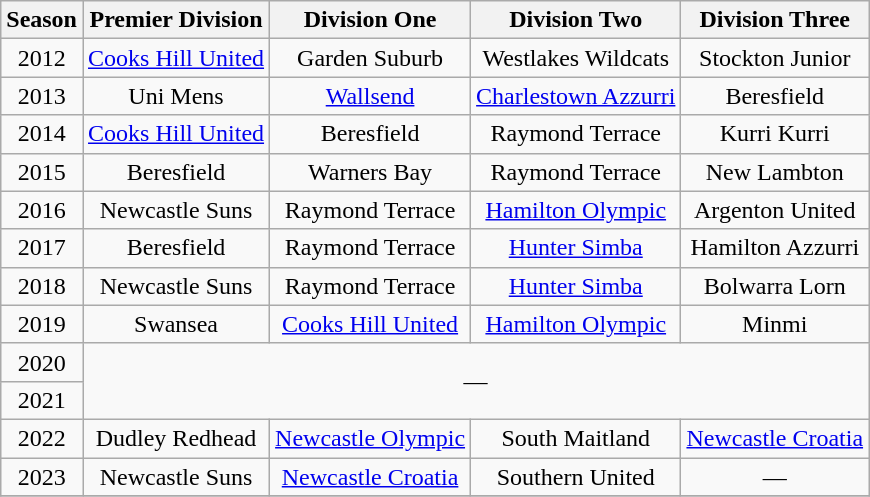<table class="wikitable" style="text-align: center">
<tr>
<th>Season</th>
<th>Premier Division</th>
<th>Division One</th>
<th>Division Two</th>
<th>Division Three</th>
</tr>
<tr>
<td>2012</td>
<td><a href='#'>Cooks Hill United</a></td>
<td>Garden Suburb</td>
<td>Westlakes Wildcats</td>
<td>Stockton Junior</td>
</tr>
<tr>
<td>2013</td>
<td>Uni Mens</td>
<td><a href='#'>Wallsend</a></td>
<td><a href='#'>Charlestown Azzurri</a></td>
<td>Beresfield</td>
</tr>
<tr>
<td>2014</td>
<td><a href='#'>Cooks Hill United</a></td>
<td>Beresfield</td>
<td>Raymond Terrace</td>
<td>Kurri Kurri</td>
</tr>
<tr>
<td>2015</td>
<td>Beresfield</td>
<td>Warners Bay</td>
<td>Raymond Terrace</td>
<td>New Lambton</td>
</tr>
<tr>
<td>2016</td>
<td>Newcastle Suns</td>
<td>Raymond Terrace</td>
<td><a href='#'>Hamilton Olympic</a></td>
<td>Argenton United</td>
</tr>
<tr>
<td>2017</td>
<td>Beresfield</td>
<td>Raymond Terrace</td>
<td><a href='#'>Hunter Simba</a></td>
<td>Hamilton Azzurri</td>
</tr>
<tr>
<td>2018</td>
<td>Newcastle Suns</td>
<td>Raymond Terrace</td>
<td><a href='#'>Hunter Simba</a></td>
<td>Bolwarra Lorn</td>
</tr>
<tr>
<td>2019</td>
<td>Swansea</td>
<td><a href='#'>Cooks Hill United</a></td>
<td><a href='#'>Hamilton Olympic</a></td>
<td>Minmi</td>
</tr>
<tr>
<td>2020</td>
<td colspan="4" rowspan="2">—</td>
</tr>
<tr>
<td>2021</td>
</tr>
<tr>
<td>2022</td>
<td>Dudley Redhead</td>
<td><a href='#'>Newcastle Olympic</a></td>
<td>South Maitland</td>
<td><a href='#'>Newcastle Croatia</a></td>
</tr>
<tr>
<td>2023</td>
<td>Newcastle Suns</td>
<td><a href='#'>Newcastle Croatia</a></td>
<td>Southern United</td>
<td>—</td>
</tr>
<tr>
</tr>
</table>
